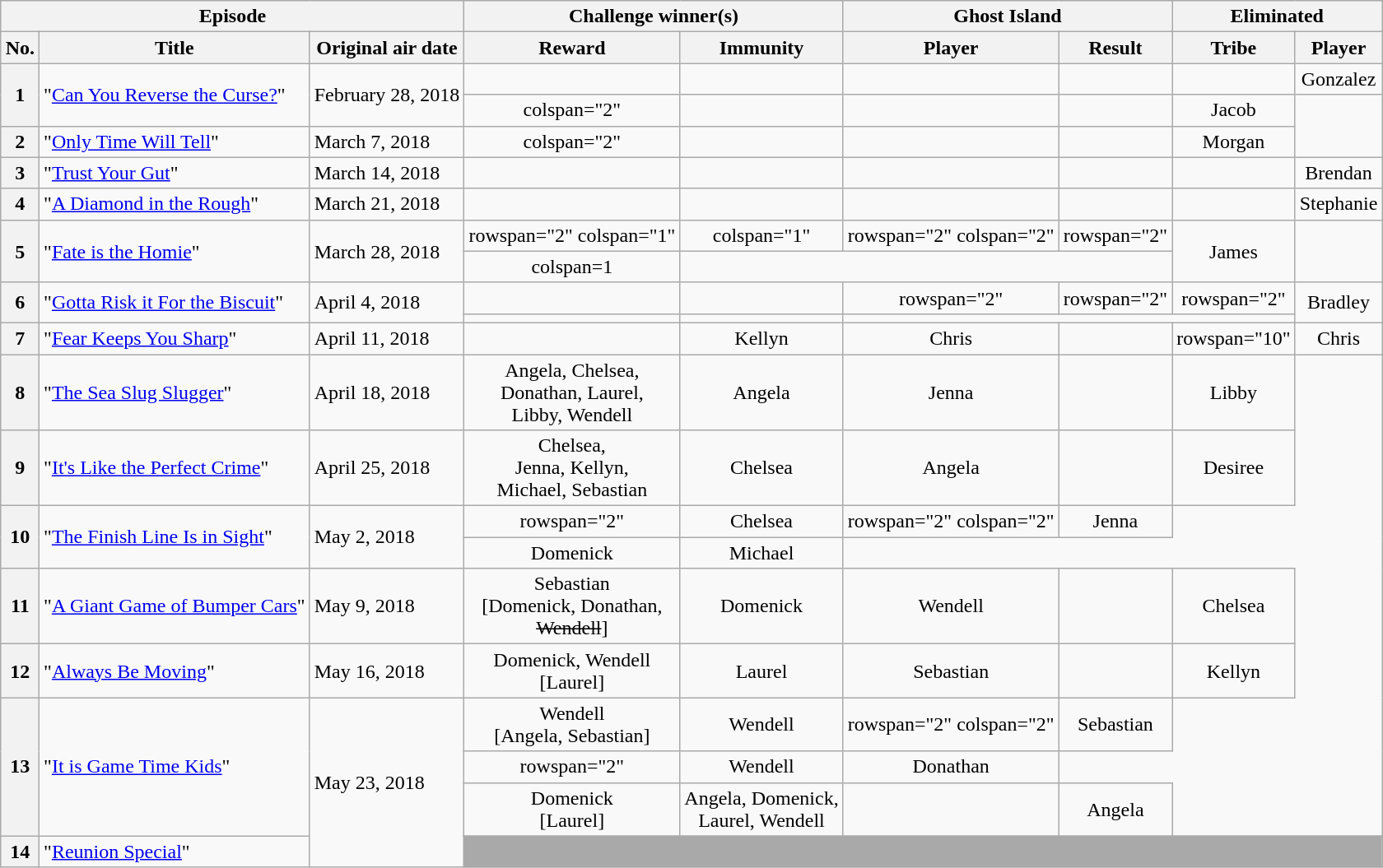<table class="wikitable plainrowheaders nowrap" style="margin:auto; text-align:center">
<tr>
<th scope="col" colspan="3">Episode</th>
<th scope="col" colspan="2">Challenge winner(s)</th>
<th scope="col" colspan="2">Ghost Island</th>
<th scope="col" colspan="2">Eliminated</th>
</tr>
<tr>
<th scope="col">No.</th>
<th scope="col">Title</th>
<th scope="col">Original air date</th>
<th scope="col">Reward</th>
<th scope="col">Immunity</th>
<th scope="col">Player</th>
<th scope="col">Result</th>
<th scope="col">Tribe</th>
<th scope="col">Player</th>
</tr>
<tr>
<th rowspan="2">1</th>
<td scope="row" rowspan="2" align="left">"<a href='#'>Can You Reverse the Curse?</a>"</td>
<td rowspan="2" align="left">February 28, 2018</td>
<td></td>
<td></td>
<td></td>
<td></td>
<td></td>
<td>Gonzalez</td>
</tr>
<tr>
<td>colspan="2" </td>
<td></td>
<td></td>
<td></td>
<td>Jacob</td>
</tr>
<tr>
<th>2</th>
<td scope="row" align="left">"<a href='#'>Only Time Will Tell</a>"</td>
<td align="left">March 7, 2018</td>
<td>colspan="2" </td>
<td></td>
<td></td>
<td></td>
<td>Morgan</td>
</tr>
<tr>
<th>3</th>
<td scope="row" align="left">"<a href='#'>Trust Your Gut</a>"</td>
<td align="left">March 14, 2018</td>
<td></td>
<td></td>
<td></td>
<td></td>
<td></td>
<td>Brendan</td>
</tr>
<tr>
<th>4</th>
<td scope="row" align="left">"<a href='#'>A Diamond in the Rough</a>"</td>
<td align="left">March 21, 2018</td>
<td></td>
<td></td>
<td></td>
<td></td>
<td></td>
<td>Stephanie</td>
</tr>
<tr>
<th rowspan="2">5</th>
<td align="left" rowspan="2">"<a href='#'>Fate is the Homie</a>"</td>
<td align="left" rowspan="2">March 28, 2018</td>
<td>rowspan="2" colspan="1" </td>
<td>colspan="1" </td>
<td>rowspan="2" colspan="2" </td>
<td>rowspan="2" </td>
<td rowspan="2">James</td>
</tr>
<tr>
<td>colspan=1 </td>
</tr>
<tr>
<th rowspan="2">6</th>
<td align="left" rowspan=2>"<a href='#'>Gotta Risk it For the Biscuit</a>"</td>
<td align="left" rowspan=2>April 4, 2018</td>
<td></td>
<td></td>
<td>rowspan="2" </td>
<td>rowspan="2" </td>
<td>rowspan="2" </td>
<td rowspan="2">Bradley</td>
</tr>
<tr>
<td></td>
<td></td>
</tr>
<tr>
<th>7</th>
<td scope="row" align="left">"<a href='#'>Fear Keeps You Sharp</a>"</td>
<td align="left">April 11, 2018</td>
<td></td>
<td>Kellyn</td>
<td>Chris</td>
<td></td>
<td>rowspan="10" </td>
<td>Chris</td>
</tr>
<tr>
<th>8</th>
<td scope="row" align="left">"<a href='#'>The Sea Slug Slugger</a>"</td>
<td align="left">April 18, 2018</td>
<td>Angela, Chelsea,<br>Donathan, Laurel,<br>Libby, Wendell</td>
<td>Angela</td>
<td>Jenna</td>
<td></td>
<td>Libby</td>
</tr>
<tr>
<th>9</th>
<td scope="row" align="left">"<a href='#'>It's Like the Perfect Crime</a>"</td>
<td align="left">April 25, 2018</td>
<td>Chelsea,<br>Jenna, Kellyn,<br>Michael, Sebastian</td>
<td>Chelsea</td>
<td>Angela</td>
<td></td>
<td>Desiree</td>
</tr>
<tr>
<th rowspan="2">10</th>
<td rowspan="2" align="left">"<a href='#'>The Finish Line Is in Sight</a>"</td>
<td rowspan="2" align="left">May 2, 2018</td>
<td>rowspan="2" </td>
<td>Chelsea</td>
<td>rowspan="2" colspan="2" </td>
<td>Jenna</td>
</tr>
<tr>
<td>Domenick</td>
<td>Michael</td>
</tr>
<tr>
<th>11</th>
<td align="left">"<a href='#'>A Giant Game of Bumper Cars</a>"</td>
<td align="left">May 9, 2018</td>
<td>Sebastian<br>[Domenick, Donathan,<br><s>Wendell</s>]</td>
<td>Domenick</td>
<td>Wendell</td>
<td></td>
<td>Chelsea</td>
</tr>
<tr>
<th>12</th>
<td align="left">"<a href='#'>Always Be Moving</a>"</td>
<td align="left">May 16, 2018</td>
<td>Domenick, Wendell<br>[Laurel]</td>
<td>Laurel</td>
<td>Sebastian</td>
<td></td>
<td>Kellyn</td>
</tr>
<tr>
<th rowspan="4">13</th>
<td rowspan="4" align="left">"<a href='#'>It is Game Time Kids</a>"</td>
<td rowspan="5" align="left">May 23, 2018</td>
<td>Wendell<br>[Angela, Sebastian]</td>
<td>Wendell</td>
<td>rowspan="2" colspan="2" </td>
<td>Sebastian</td>
</tr>
<tr>
<td>rowspan="2" </td>
<td>Wendell</td>
<td>Donathan</td>
</tr>
<tr>
<td>Domenick<br>[Laurel]</td>
<td>Angela, Domenick,<br>Laurel, Wendell</td>
<td></td>
<td>Angela</td>
</tr>
<tr>
<td colspan="6" rowspan="2" bgcolor="darkgray"></td>
</tr>
<tr>
<th>14</th>
<td align="left">"<a href='#'>Reunion Special</a>"</td>
</tr>
</table>
